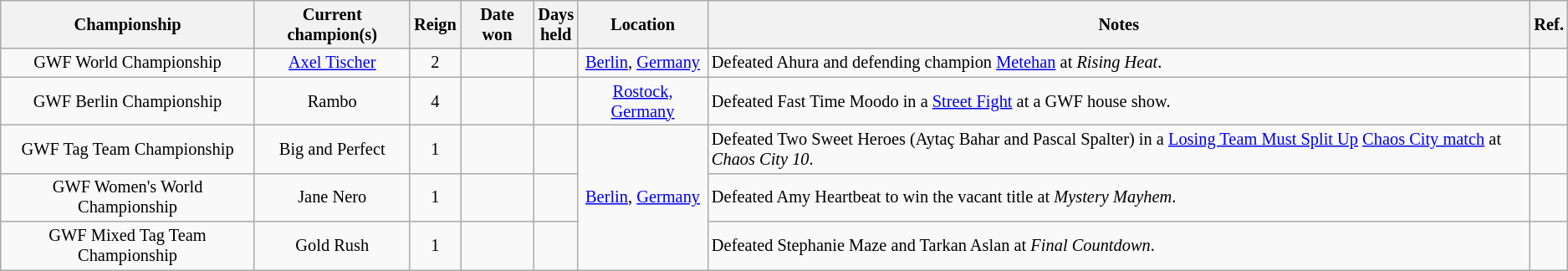<table class="wikitable sortable" style="text-align: center; font-size:85%;">
<tr>
<th>Championship</th>
<th>Current champion(s)</th>
<th>Reign</th>
<th>Date won</th>
<th>Days<br>held</th>
<th>Location</th>
<th>Notes</th>
<th>Ref.</th>
</tr>
<tr>
<td align=center>GWF World Championship</td>
<td align=center><a href='#'>Axel Tischer</a></td>
<td align=center>2</td>
<td align=center></td>
<td align=center></td>
<td align=center><a href='#'>Berlin</a>, <a href='#'>Germany</a></td>
<td align=left>Defeated Ahura and defending champion <a href='#'>Metehan</a> at <em>Rising Heat</em>.</td>
<td align=center></td>
</tr>
<tr>
<td align=center>GWF Berlin Championship</td>
<td align=center>Rambo</td>
<td align=center>4</td>
<td align=center></td>
<td align=center></td>
<td align=center><a href='#'>Rostock, Germany</a></td>
<td align=left>Defeated Fast Time Moodo in a <a href='#'>Street Fight</a> at a GWF house show.</td>
<td align=center></td>
</tr>
<tr>
<td align=center>GWF Tag Team Championship</td>
<td align=center>Big and Perfect<br></td>
<td align=center>1<br></td>
<td align=center></td>
<td align=center></td>
<td rowspan="3"><a href='#'>Berlin</a>, <a href='#'>Germany</a></td>
<td align=left>Defeated Two Sweet Heroes (Aytaç Bahar and Pascal Spalter) in a <a href='#'>Losing Team Must Split Up</a> <a href='#'>Chaos City match</a> at <em>Chaos City 10</em>.</td>
<td align=center></td>
</tr>
<tr>
<td align=center>GWF Women's World Championship</td>
<td align=center>Jane Nero</td>
<td align=center>1</td>
<td align=center></td>
<td align=center></td>
<td align=left>Defeated Amy Heartbeat to win the vacant title at <em>Mystery Mayhem</em>.</td>
<td align=center></td>
</tr>
<tr>
<td align=center>GWF Mixed Tag Team Championship</td>
<td align=center>Gold Rush<br></td>
<td align=center>1</td>
<td align=center></td>
<td align=center></td>
<td align=left>Defeated Stephanie Maze and Tarkan Aslan at <em>Final Countdown</em>.</td>
<td align=center></td>
</tr>
</table>
